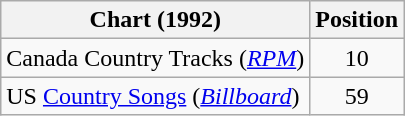<table class="wikitable">
<tr>
<th scope="col">Chart (1992)</th>
<th scope="col">Position</th>
</tr>
<tr>
<td>Canada Country Tracks (<em><a href='#'>RPM</a></em>)</td>
<td align="center">10</td>
</tr>
<tr>
<td>US <a href='#'>Country Songs</a> (<em><a href='#'>Billboard</a></em>)</td>
<td align="center">59</td>
</tr>
</table>
